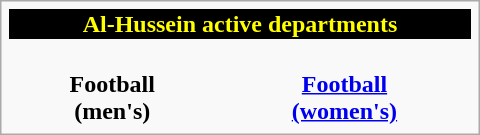<table class="infobox" style="width: 20em; font-size: 95%em;">
<tr style="color:yellow; background:black; text-align:center;">
<th colspan="3" style="text-align: center">Al-Hussein active departments</th>
</tr>
<tr style="text-align: center">
<td><br><strong>Football<br>(men's)</strong></td>
<td><br><strong><a href='#'>Football<br>(women's)</a></strong></td>
</tr>
</table>
